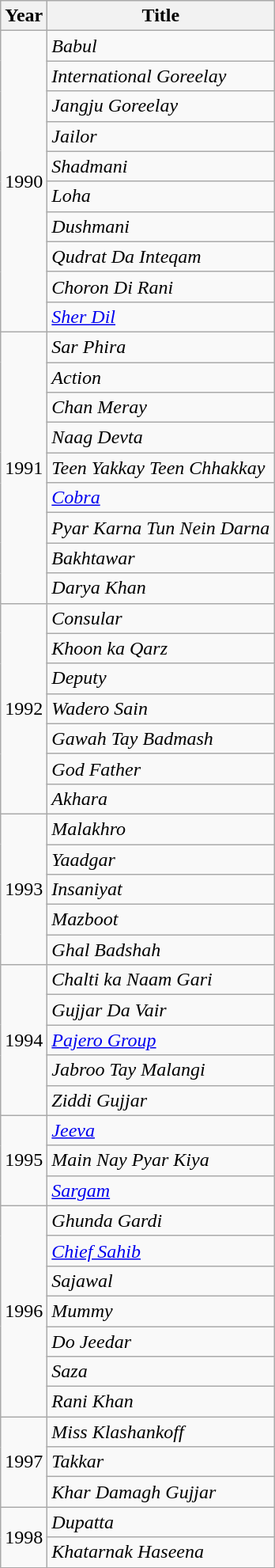<table class="wikitable sortable">
<tr>
<th>Year</th>
<th>Title</th>
</tr>
<tr>
<td rowspan = "10">1990</td>
<td><em>Babul</em></td>
</tr>
<tr>
<td><em>International Goreelay</em></td>
</tr>
<tr>
<td><em>Jangju Goreelay</em></td>
</tr>
<tr>
<td><em>Jailor</em></td>
</tr>
<tr>
<td><em>Shadmani</em></td>
</tr>
<tr>
<td><em>Loha</em></td>
</tr>
<tr>
<td><em>Dushmani</em></td>
</tr>
<tr>
<td><em>Qudrat Da Inteqam</em></td>
</tr>
<tr>
<td><em>Choron Di Rani</em></td>
</tr>
<tr>
<td><em><a href='#'>Sher Dil</a></em></td>
</tr>
<tr>
<td rowspan = "9">1991</td>
<td><em>Sar Phira</em></td>
</tr>
<tr>
<td><em>Action</em></td>
</tr>
<tr>
<td><em>Chan Meray</em></td>
</tr>
<tr>
<td><em>Naag Devta</em></td>
</tr>
<tr>
<td><em>Teen Yakkay Teen Chhakkay</em></td>
</tr>
<tr>
<td><em><a href='#'>Cobra</a></em></td>
</tr>
<tr>
<td><em>Pyar Karna Tun Nein Darna</em></td>
</tr>
<tr>
<td><em>Bakhtawar</em></td>
</tr>
<tr>
<td><em>Darya Khan</em></td>
</tr>
<tr>
<td rowspan = "7">1992</td>
<td><em>Consular</em></td>
</tr>
<tr>
<td><em>Khoon ka Qarz</em></td>
</tr>
<tr>
<td><em>Deputy</em></td>
</tr>
<tr>
<td><em>Wadero Sain</em></td>
</tr>
<tr>
<td><em>Gawah Tay Badmash</em></td>
</tr>
<tr>
<td><em>God Father</em></td>
</tr>
<tr>
<td><em>Akhara</em></td>
</tr>
<tr>
<td rowspan = "5">1993</td>
<td><em>Malakhro</em></td>
</tr>
<tr>
<td><em>Yaadgar</em></td>
</tr>
<tr>
<td><em>Insaniyat</em></td>
</tr>
<tr>
<td><em>Mazboot</em></td>
</tr>
<tr>
<td><em>Ghal Badshah</em></td>
</tr>
<tr>
<td rowspan = "5">1994</td>
<td><em>Chalti ka Naam Gari</em></td>
</tr>
<tr>
<td><em>Gujjar Da Vair</em></td>
</tr>
<tr>
<td><em><a href='#'>Pajero Group</a></em></td>
</tr>
<tr>
<td><em>Jabroo Tay Malangi</em></td>
</tr>
<tr>
<td><em>Ziddi Gujjar</em></td>
</tr>
<tr>
<td rowspan = "3">1995</td>
<td><em><a href='#'>Jeeva</a></em></td>
</tr>
<tr>
<td><em>Main Nay Pyar Kiya</em></td>
</tr>
<tr>
<td><em><a href='#'>Sargam</a></em></td>
</tr>
<tr>
<td rowspan = "7">1996</td>
<td><em>Ghunda Gardi</em></td>
</tr>
<tr>
<td><em><a href='#'>Chief Sahib</a></em></td>
</tr>
<tr>
<td><em>Sajawal</em></td>
</tr>
<tr>
<td><em>Mummy</em></td>
</tr>
<tr>
<td><em>Do Jeedar</em></td>
</tr>
<tr>
<td><em>Saza</em></td>
</tr>
<tr>
<td><em>Rani Khan</em></td>
</tr>
<tr>
<td rowspan = "3">1997</td>
<td><em>Miss Klashankoff</em></td>
</tr>
<tr>
<td><em>Takkar</em></td>
</tr>
<tr>
<td><em>Khar Damagh Gujjar</em></td>
</tr>
<tr>
<td rowspan = "2">1998</td>
<td><em>Dupatta</em></td>
</tr>
<tr>
<td><em>Khatarnak Haseena</em></td>
</tr>
</table>
